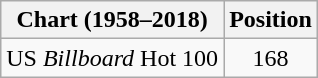<table class="wikitable plainrowheaders">
<tr>
<th>Chart (1958–2018)</th>
<th>Position</th>
</tr>
<tr>
<td>US <em>Billboard</em> Hot 100</td>
<td style="text-align:center;">168</td>
</tr>
</table>
